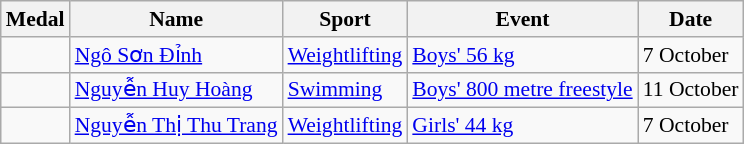<table class="wikitable sortable" style="font-size:90%">
<tr>
<th>Medal</th>
<th>Name</th>
<th>Sport</th>
<th>Event</th>
<th>Date</th>
</tr>
<tr>
<td></td>
<td><a href='#'>Ngô Sơn Đỉnh</a></td>
<td><a href='#'>Weightlifting</a></td>
<td><a href='#'>Boys' 56 kg</a></td>
<td>7 October</td>
</tr>
<tr>
<td></td>
<td><a href='#'>Nguyễn Huy Hoàng</a></td>
<td><a href='#'>Swimming</a></td>
<td><a href='#'>Boys' 800 metre freestyle</a></td>
<td>11 October</td>
</tr>
<tr>
<td></td>
<td><a href='#'>Nguyễn Thị Thu Trang</a></td>
<td><a href='#'>Weightlifting</a></td>
<td><a href='#'>Girls' 44 kg</a></td>
<td>7 October</td>
</tr>
</table>
